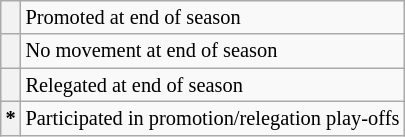<table class="wikitable" style="font-size:85%">
<tr>
<th></th>
<td>Promoted at end of season</td>
</tr>
<tr>
<th></th>
<td>No movement at end of season</td>
</tr>
<tr>
<th></th>
<td>Relegated at end of season</td>
</tr>
<tr>
<th>*</th>
<td>Participated in promotion/relegation play-offs</td>
</tr>
</table>
